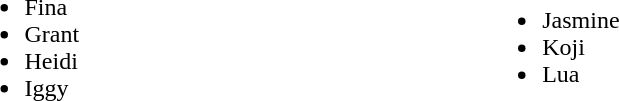<table width="60%">
<tr>
<td><br><ul><li>Fina</li><li>Grant</li><li>Heidi</li><li>Iggy</li></ul></td>
<td><br><ul><li>Jasmine</li><li>Koji</li><li>Lua</li></ul></td>
</tr>
</table>
